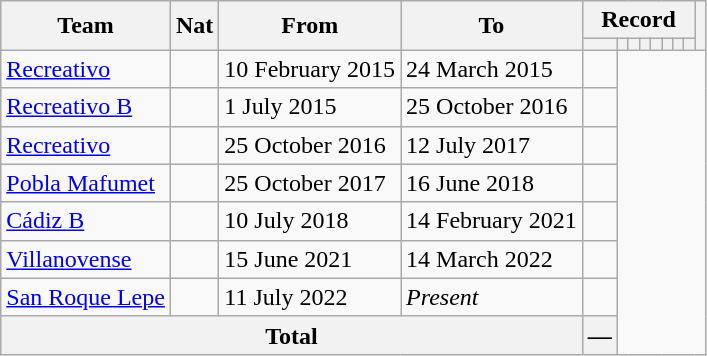<table class="wikitable" style="text-align: center">
<tr>
<th rowspan="2">Team</th>
<th rowspan="2">Nat</th>
<th rowspan="2">From</th>
<th rowspan="2">To</th>
<th colspan="8">Record</th>
<th rowspan=2></th>
</tr>
<tr>
<th></th>
<th></th>
<th></th>
<th></th>
<th></th>
<th></th>
<th></th>
<th></th>
</tr>
<tr>
<td align=left><a href='#'>Recreativo</a></td>
<td></td>
<td align=left>10 February 2015</td>
<td align=left>24 March 2015<br></td>
<td></td>
</tr>
<tr>
<td align=left><a href='#'>Recreativo B</a></td>
<td></td>
<td align=left>1 July 2015</td>
<td align=left>25 October 2016<br></td>
<td></td>
</tr>
<tr>
<td align=left><a href='#'>Recreativo</a></td>
<td></td>
<td align=left>25 October 2016</td>
<td align=left>12 July 2017<br></td>
<td></td>
</tr>
<tr>
<td align=left><a href='#'>Pobla Mafumet</a></td>
<td></td>
<td align=left>25 October 2017</td>
<td align=left>16 June 2018<br></td>
<td></td>
</tr>
<tr>
<td align=left><a href='#'>Cádiz B</a></td>
<td></td>
<td align=left>10 July 2018</td>
<td align=left>14 February 2021<br></td>
<td></td>
</tr>
<tr>
<td align=left><a href='#'>Villanovense</a></td>
<td></td>
<td align=left>15 June 2021</td>
<td align=left>14 March 2022<br></td>
<td></td>
</tr>
<tr>
<td align=left><a href='#'>San Roque Lepe</a></td>
<td></td>
<td align=left>11 July 2022</td>
<td align=left><em>Present</em><br></td>
<td></td>
</tr>
<tr>
<th colspan="4">Total<br></th>
<th>—</th>
</tr>
</table>
